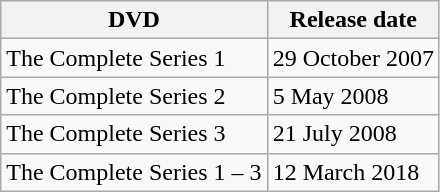<table class="wikitable">
<tr>
<th>DVD</th>
<th>Release date</th>
</tr>
<tr>
<td>The Complete Series 1</td>
<td>29 October 2007</td>
</tr>
<tr>
<td>The Complete Series 2</td>
<td>5 May 2008</td>
</tr>
<tr>
<td>The Complete Series 3</td>
<td>21 July 2008</td>
</tr>
<tr>
<td>The Complete Series 1 – 3</td>
<td>12 March 2018</td>
</tr>
</table>
